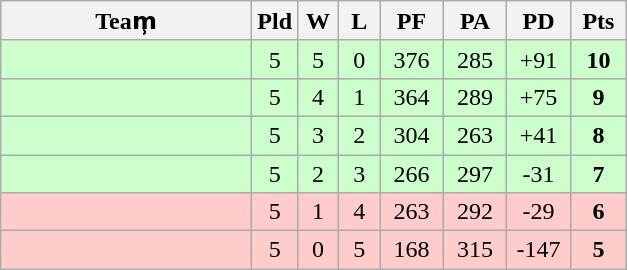<table class=wikitable style="text-align:center">
<tr>
<th width=160>Team̹̹</th>
<th width=20>Pld</th>
<th width=20>W</th>
<th width=20>L</th>
<th width=35>PF</th>
<th width=35>PA</th>
<th width=35>PD</th>
<th width=30>Pts</th>
</tr>
<tr bgcolor=#ccffcc>
<td align=left></td>
<td>5</td>
<td>5</td>
<td>0</td>
<td>376</td>
<td>285</td>
<td>+91</td>
<td><strong>10</strong></td>
</tr>
<tr bgcolor=#ccffcc>
<td align=left></td>
<td>5</td>
<td>4</td>
<td>1</td>
<td>364</td>
<td>289</td>
<td>+75</td>
<td><strong>9</strong></td>
</tr>
<tr bgcolor=#ccffcc>
<td align=left></td>
<td>5</td>
<td>3</td>
<td>2</td>
<td>304</td>
<td>263</td>
<td>+41</td>
<td><strong>8</strong></td>
</tr>
<tr bgcolor=#ccffcc>
<td align=left></td>
<td>5</td>
<td>2</td>
<td>3</td>
<td>266</td>
<td>297</td>
<td>-31</td>
<td><strong>7</strong></td>
</tr>
<tr bgcolor=#ffcccc>
<td align=left></td>
<td>5</td>
<td>1</td>
<td>4</td>
<td>263</td>
<td>292</td>
<td>-29</td>
<td><strong>6</strong></td>
</tr>
<tr bgcolor=#ffcccc>
<td align=left></td>
<td>5</td>
<td>0</td>
<td>5</td>
<td>168</td>
<td>315</td>
<td>-147</td>
<td><strong>5</strong></td>
</tr>
</table>
